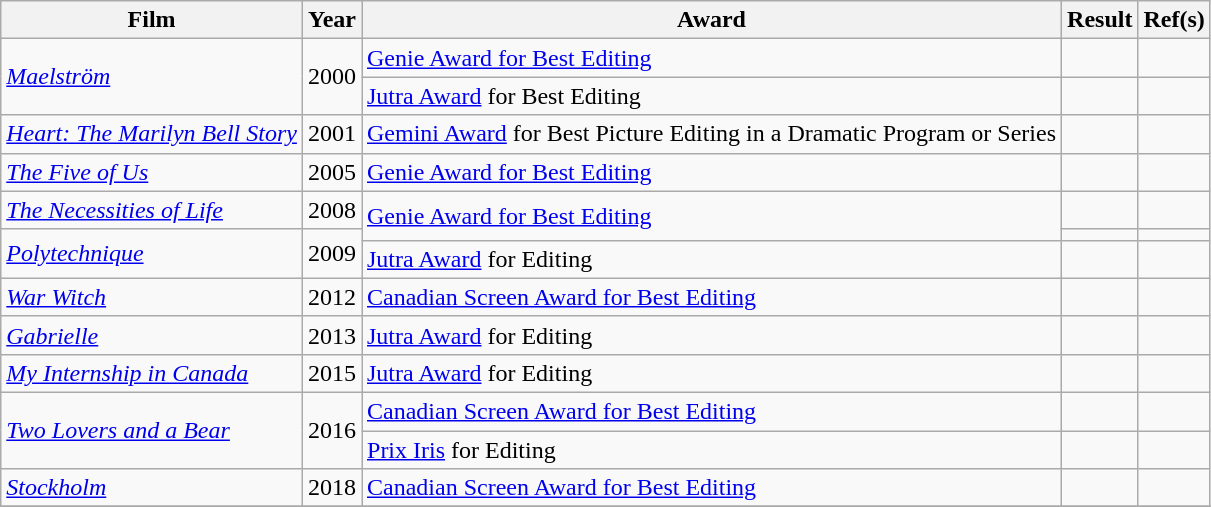<table class="wikitable plainrowheaders sortable">
<tr>
<th>Film</th>
<th>Year</th>
<th>Award</th>
<th>Result</th>
<th>Ref(s)</th>
</tr>
<tr>
<td rowspan="2"><em><a href='#'>Maelström</a></em></td>
<td rowspan="2">2000</td>
<td><a href='#'>Genie Award for Best Editing</a></td>
<td></td>
<td></td>
</tr>
<tr>
<td><a href='#'>Jutra Award</a> for Best Editing</td>
<td></td>
<td></td>
</tr>
<tr>
<td><em><a href='#'>Heart: The Marilyn Bell Story</a></em></td>
<td>2001</td>
<td><a href='#'>Gemini Award</a> for Best Picture Editing in a Dramatic Program or Series</td>
<td></td>
<td></td>
</tr>
<tr>
<td><em><a href='#'>The Five of Us</a></em></td>
<td>2005</td>
<td><a href='#'>Genie Award for Best Editing</a></td>
<td></td>
<td></td>
</tr>
<tr>
<td><em><a href='#'>The Necessities of Life</a></em></td>
<td>2008</td>
<td rowspan="2"><a href='#'>Genie Award for Best Editing</a></td>
<td></td>
<td></td>
</tr>
<tr>
<td rowspan="2"><em><a href='#'>Polytechnique</a></em></td>
<td rowspan="2">2009</td>
<td></td>
<td></td>
</tr>
<tr>
<td><a href='#'>Jutra Award</a> for Editing</td>
<td></td>
<td></td>
</tr>
<tr>
<td><em><a href='#'>War Witch</a></em></td>
<td>2012</td>
<td><a href='#'>Canadian Screen Award for Best Editing</a></td>
<td></td>
<td></td>
</tr>
<tr>
<td><em><a href='#'>Gabrielle</a></em></td>
<td>2013</td>
<td><a href='#'>Jutra Award</a> for Editing</td>
<td></td>
<td></td>
</tr>
<tr>
<td><em><a href='#'>My Internship in Canada</a></em></td>
<td>2015</td>
<td><a href='#'>Jutra Award</a> for Editing</td>
<td></td>
<td></td>
</tr>
<tr>
<td rowspan="2"><em><a href='#'>Two Lovers and a Bear</a></em></td>
<td rowspan="2">2016</td>
<td><a href='#'>Canadian Screen Award for Best Editing</a></td>
<td></td>
<td></td>
</tr>
<tr>
<td><a href='#'>Prix Iris</a> for Editing</td>
<td></td>
<td></td>
</tr>
<tr>
<td><em><a href='#'>Stockholm</a></em></td>
<td>2018</td>
<td><a href='#'>Canadian Screen Award for Best Editing</a></td>
<td></td>
<td></td>
</tr>
<tr>
</tr>
</table>
